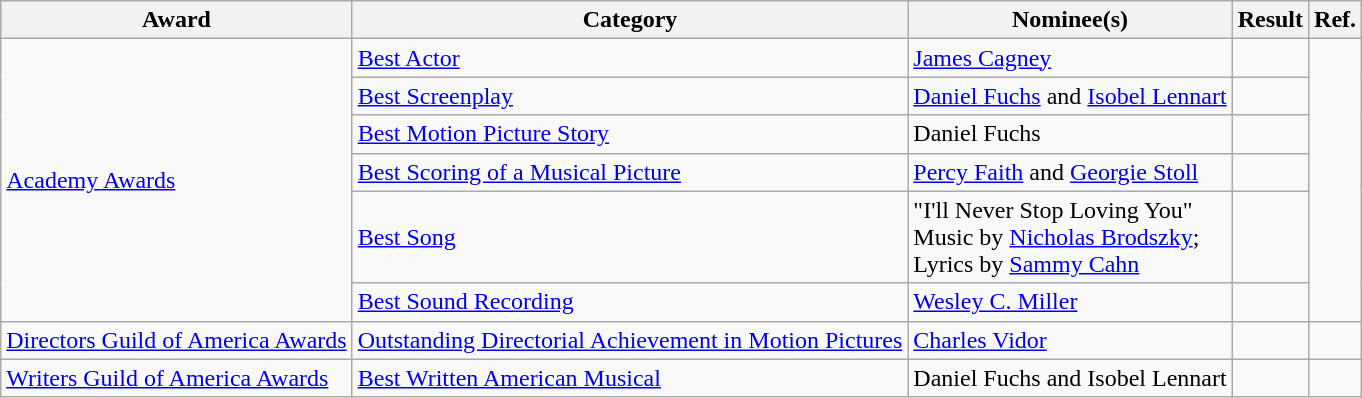<table class="wikitable plainrowheaders">
<tr>
<th>Award</th>
<th>Category</th>
<th>Nominee(s)</th>
<th>Result</th>
<th>Ref.</th>
</tr>
<tr>
<td rowspan="6"><a href='#'>Academy Awards</a></td>
<td><a href='#'>Best Actor</a></td>
<td><a href='#'>James Cagney</a></td>
<td></td>
<td align="center" rowspan="6"></td>
</tr>
<tr>
<td><a href='#'>Best Screenplay</a></td>
<td><a href='#'>Daniel Fuchs</a> and <a href='#'>Isobel Lennart</a></td>
<td></td>
</tr>
<tr>
<td><a href='#'>Best Motion Picture Story</a></td>
<td>Daniel Fuchs</td>
<td></td>
</tr>
<tr>
<td><a href='#'>Best Scoring of a Musical Picture</a></td>
<td><a href='#'>Percy Faith</a> and <a href='#'>Georgie Stoll</a></td>
<td></td>
</tr>
<tr>
<td><a href='#'>Best Song</a></td>
<td>"I'll Never Stop Loving You" <br> Music by <a href='#'>Nicholas Brodszky</a>; <br> Lyrics by <a href='#'>Sammy Cahn</a></td>
<td></td>
</tr>
<tr>
<td><a href='#'>Best Sound Recording</a></td>
<td><a href='#'>Wesley C. Miller</a></td>
<td></td>
</tr>
<tr>
<td><a href='#'>Directors Guild of America Awards</a></td>
<td><a href='#'>Outstanding Directorial Achievement in Motion Pictures</a></td>
<td><a href='#'>Charles Vidor</a></td>
<td></td>
<td align="center"></td>
</tr>
<tr>
<td><a href='#'>Writers Guild of America Awards</a></td>
<td><a href='#'>Best Written American Musical</a></td>
<td>Daniel Fuchs and Isobel Lennart</td>
<td></td>
<td align="center"></td>
</tr>
</table>
